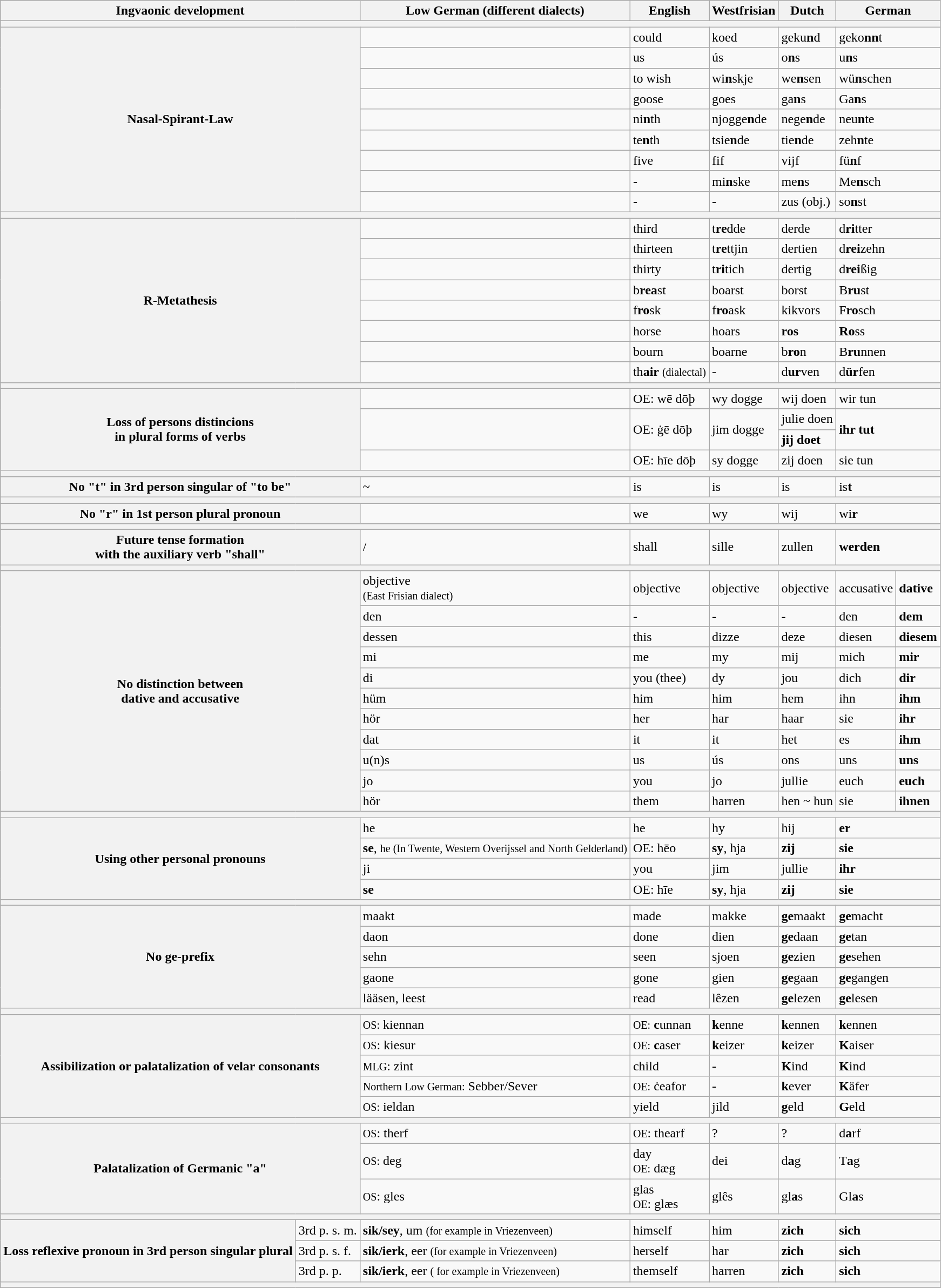<table class="wikitable">
<tr>
<th colspan="2">Ingvaonic development</th>
<th>Low German (different dialects)</th>
<th>English</th>
<th>Westfrisian</th>
<th>Dutch</th>
<th colspan="2">German</th>
</tr>
<tr>
<th colspan="8"></th>
</tr>
<tr>
<th colspan="2" rowspan="9">Nasal-Spirant-Law</th>
<td></td>
<td>could</td>
<td>koed</td>
<td>geku<strong>n</strong>d</td>
<td colspan="2">geko<strong>nn</strong>t</td>
</tr>
<tr>
<td></td>
<td>us</td>
<td>ús</td>
<td>o<strong>n</strong>s</td>
<td colspan="2">u<strong>n</strong>s</td>
</tr>
<tr>
<td></td>
<td>to wish</td>
<td>wi<strong>n</strong>skje</td>
<td>we<strong>n</strong>sen</td>
<td colspan="2">wü<strong>n</strong>schen</td>
</tr>
<tr>
<td></td>
<td>goose</td>
<td>goes</td>
<td>ga<strong>n</strong>s</td>
<td colspan="2">Ga<strong>n</strong>s</td>
</tr>
<tr>
<td></td>
<td>ni<strong>n</strong>th</td>
<td>njogge<strong>n</strong>de</td>
<td>nege<strong>n</strong>de</td>
<td colspan="2">neu<strong>n</strong>te</td>
</tr>
<tr>
<td></td>
<td>te<strong>n</strong>th</td>
<td>tsie<strong>n</strong>de</td>
<td>tie<strong>n</strong>de</td>
<td colspan="2">zeh<strong>n</strong>te</td>
</tr>
<tr>
<td></td>
<td>five</td>
<td>fif</td>
<td>vijf</td>
<td colspan="2">fü<strong>n</strong>f</td>
</tr>
<tr>
<td></td>
<td>-</td>
<td>mi<strong>n</strong>ske</td>
<td>me<strong>n</strong>s</td>
<td colspan="2">Me<strong>n</strong>sch</td>
</tr>
<tr>
<td></td>
<td>-</td>
<td>-</td>
<td>zus (obj.)</td>
<td colspan="2">so<strong>n</strong>st</td>
</tr>
<tr>
<th colspan="8"></th>
</tr>
<tr>
<th colspan="2" rowspan="8">R-Metathesis</th>
<td></td>
<td>third</td>
<td>t<strong>re</strong>dde</td>
<td>derde</td>
<td colspan="2">d<strong>ri</strong>tter</td>
</tr>
<tr>
<td></td>
<td>thirteen</td>
<td>t<strong>re</strong>ttjin</td>
<td>dertien</td>
<td colspan="2">d<strong>rei</strong>zehn</td>
</tr>
<tr>
<td></td>
<td>thirty</td>
<td>t<strong>ri</strong>tich</td>
<td>dertig</td>
<td colspan="2">d<strong>rei</strong>ßig</td>
</tr>
<tr>
<td></td>
<td>b<strong>rea</strong>st</td>
<td>boarst</td>
<td>borst</td>
<td colspan="2">B<strong>ru</strong>st</td>
</tr>
<tr>
<td></td>
<td>f<strong>ro</strong>sk</td>
<td>f<strong>ro</strong>ask</td>
<td>kikvors</td>
<td colspan="2">F<strong>ro</strong>sch</td>
</tr>
<tr>
<td></td>
<td>horse</td>
<td>hoars</td>
<td><strong>ros</strong></td>
<td colspan="2"><strong>Ro</strong>ss</td>
</tr>
<tr>
<td></td>
<td>bourn</td>
<td>boarne</td>
<td>b<strong>ro</strong>n</td>
<td colspan="2">B<strong>ru</strong>nnen</td>
</tr>
<tr>
<td></td>
<td>th<strong>air</strong> <small>(dialectal)</small></td>
<td>-</td>
<td>d<strong>ur</strong>ven</td>
<td colspan="2">d<strong>ür</strong>fen</td>
</tr>
<tr>
<th colspan="8"></th>
</tr>
<tr>
<th colspan="2" rowspan="4">Loss of persons distincions<br>in plural forms of verbs</th>
<td></td>
<td>OE:  wē dōþ</td>
<td>wy dogge</td>
<td>wij doen</td>
<td colspan="2">wir tun</td>
</tr>
<tr>
<td rowspan="2"></td>
<td rowspan="2">OE:  ġē  dōþ</td>
<td rowspan="2">jim dogge</td>
<td>julie doen</td>
<td colspan="2" rowspan="2"><strong>ihr tut</strong></td>
</tr>
<tr>
<td><strong>jij doet</strong></td>
</tr>
<tr>
<td></td>
<td>OE:  hīe dōþ</td>
<td>sy dogge</td>
<td>zij doen</td>
<td colspan="2">sie tun</td>
</tr>
<tr>
<th colspan="8"></th>
</tr>
<tr>
<th colspan="2">No "t" in 3rd person singular of "to be"</th>
<td> ~ </td>
<td>is</td>
<td>is</td>
<td>is</td>
<td colspan="2">is<strong>t</strong></td>
</tr>
<tr>
<th colspan="8"></th>
</tr>
<tr>
<th colspan="2">No "r" in 1st person plural pronoun</th>
<td></td>
<td>we</td>
<td>wy</td>
<td>wij</td>
<td colspan="2">wi<strong>r</strong></td>
</tr>
<tr>
<th colspan="8"></th>
</tr>
<tr>
<th colspan="2">Future tense formation<br>with the auxiliary verb "shall"</th>
<td>/</td>
<td>shall</td>
<td>sille</td>
<td>zullen</td>
<td colspan="2"><strong>werden</strong></td>
</tr>
<tr>
<th colspan="8"></th>
</tr>
<tr>
<th colspan="2" rowspan="11">No distinction between<br>dative and accusative</th>
<td>objective<br><small>(East Frisian dialect)</small></td>
<td>objective</td>
<td>objective</td>
<td>objective</td>
<td>accusative</td>
<td><strong>dative</strong></td>
</tr>
<tr>
<td>den</td>
<td>-</td>
<td>-</td>
<td>-</td>
<td>den</td>
<td><strong>dem</strong></td>
</tr>
<tr>
<td>dessen</td>
<td>this</td>
<td>dizze</td>
<td>deze</td>
<td>diesen</td>
<td><strong>diesem</strong></td>
</tr>
<tr>
<td>mi</td>
<td>me</td>
<td>my</td>
<td>mij</td>
<td>mich</td>
<td><strong>mir</strong></td>
</tr>
<tr>
<td>di</td>
<td>you (thee)</td>
<td>dy</td>
<td>jou</td>
<td>dich</td>
<td><strong>dir</strong></td>
</tr>
<tr>
<td>hüm</td>
<td>him</td>
<td>him</td>
<td>hem</td>
<td>ihn</td>
<td><strong>ihm</strong></td>
</tr>
<tr>
<td>hör</td>
<td>her</td>
<td>har</td>
<td>haar</td>
<td>sie</td>
<td><strong>ihr</strong></td>
</tr>
<tr>
<td>dat</td>
<td>it</td>
<td>it</td>
<td>het</td>
<td>es</td>
<td><strong>ihm</strong></td>
</tr>
<tr>
<td>u(n)s</td>
<td>us</td>
<td>ús</td>
<td>ons</td>
<td>uns</td>
<td><strong>uns</strong></td>
</tr>
<tr>
<td>jo</td>
<td>you</td>
<td>jo</td>
<td>jullie</td>
<td>euch</td>
<td><strong>euch</strong></td>
</tr>
<tr>
<td>hör</td>
<td>them</td>
<td>harren</td>
<td>hen ~ hun</td>
<td>sie</td>
<td><strong>ihnen</strong></td>
</tr>
<tr>
<th colspan="8"></th>
</tr>
<tr>
<th colspan="2" rowspan="4">Using other personal pronouns</th>
<td>he</td>
<td>he</td>
<td>hy</td>
<td>hij</td>
<td colspan="2"><strong>er</strong></td>
</tr>
<tr>
<td><strong>se</strong>, <small>he (In Twente, Western Overijssel and North Gelderland)</small></td>
<td>OE:  hēo</td>
<td><strong>sy</strong>, hja</td>
<td><strong>zij</strong></td>
<td colspan="2"><strong>sie</strong></td>
</tr>
<tr>
<td>ji</td>
<td>you</td>
<td>jim</td>
<td>jullie</td>
<td colspan="2"><strong>ihr</strong></td>
</tr>
<tr>
<td><strong>se</strong></td>
<td>OE: hīe</td>
<td><strong>sy</strong>, hja</td>
<td><strong>zij</strong></td>
<td colspan="2"><strong>sie</strong></td>
</tr>
<tr>
<th colspan="8"></th>
</tr>
<tr>
<th colspan="2" rowspan="5">No ge-prefix</th>
<td>maakt</td>
<td>made</td>
<td>makke</td>
<td><strong>ge</strong>maakt</td>
<td colspan="2"><strong>ge</strong>macht</td>
</tr>
<tr>
<td>daon</td>
<td>done</td>
<td>dien</td>
<td><strong>ge</strong>daan</td>
<td colspan="2"><strong>ge</strong>tan</td>
</tr>
<tr>
<td>sehn</td>
<td>seen</td>
<td>sjoen</td>
<td><strong>ge</strong>zien</td>
<td colspan="2"><strong>ge</strong>sehen</td>
</tr>
<tr>
<td>gaone</td>
<td>gone</td>
<td>gien</td>
<td><strong>ge</strong>gaan</td>
<td colspan="2"><strong>ge</strong>gangen</td>
</tr>
<tr>
<td>lääsen, leest</td>
<td>read</td>
<td>lêzen</td>
<td><strong>ge</strong>lezen</td>
<td colspan="2"><strong>ge</strong>lesen</td>
</tr>
<tr>
<th colspan="8"></th>
</tr>
<tr>
<th colspan="2" rowspan="5">Assibilization or palatalization of velar consonants</th>
<td><small>OS:</small> kiennan</td>
<td><small>OE:</small> <strong>c</strong>unnan</td>
<td><strong>k</strong>enne</td>
<td><strong>k</strong>ennen</td>
<td colspan="2"><strong>k</strong>ennen</td>
</tr>
<tr>
<td><small>OS</small>: kiesur</td>
<td><small>OE:</small> <strong>c</strong>aser</td>
<td><strong>k</strong>eizer</td>
<td><strong>k</strong>eizer</td>
<td colspan="2"><strong>K</strong>aiser</td>
</tr>
<tr>
<td><small>MLG</small>: zint</td>
<td>child</td>
<td>-</td>
<td><strong>K</strong>ind</td>
<td colspan="2"><strong>K</strong>ind</td>
</tr>
<tr>
<td><small>Northern Low German:</small> Sebber/Sever</td>
<td><small>OE:</small>  ċeafor</td>
<td>-</td>
<td><strong>k</strong>ever</td>
<td colspan="2"><strong>K</strong>äfer</td>
</tr>
<tr>
<td><small>OS:</small> ieldan</td>
<td>yield</td>
<td>jild</td>
<td><strong>g</strong>eld</td>
<td colspan="2"><strong>G</strong>eld</td>
</tr>
<tr>
<th colspan="8"></th>
</tr>
<tr>
<th colspan="2" rowspan="3">Palatalization of Germanic "a"</th>
<td><small>OS</small>: therf</td>
<td><small>OE</small>: thearf</td>
<td>?</td>
<td>?</td>
<td colspan="2">d<strong>a</strong>rf</td>
</tr>
<tr>
<td><small>OS:</small> deg</td>
<td>day<br><small>OE:</small> dæg</td>
<td>dei</td>
<td>d<strong>a</strong>g</td>
<td colspan="2">T<strong>a</strong>g</td>
</tr>
<tr>
<td><small>OS</small>: gles</td>
<td>glas<br><small>OE</small>: glæs</td>
<td>glês</td>
<td>gl<strong>a</strong>s</td>
<td colspan="2">Gl<strong>a</strong>s</td>
</tr>
<tr>
<th colspan="8"></th>
</tr>
<tr>
<th rowspan="3">Loss reflexive pronoun in 3rd person singular plural</th>
<td>3rd p. s. m.</td>
<td><strong>sik/sey</strong>, um <small>(for example in Vriezenveen)</small></td>
<td>himself</td>
<td>him</td>
<td><strong>zich</strong></td>
<td colspan="2"><strong>sich</strong></td>
</tr>
<tr>
<td>3rd p. s. f.</td>
<td><strong>sik/ierk</strong>, eer <small>(for example in Vriezenveen)</small></td>
<td>herself</td>
<td>har</td>
<td><strong>zich</strong></td>
<td colspan="2"><strong>sich</strong></td>
</tr>
<tr>
<td>3rd p. p.</td>
<td><strong>sik/ierk</strong>, eer <small>( for example in Vriezenveen)</small></td>
<td>themself</td>
<td>harren</td>
<td><strong>zich</strong></td>
<td colspan="2"><strong>sich</strong></td>
</tr>
<tr>
<th colspan="8"></th>
</tr>
</table>
